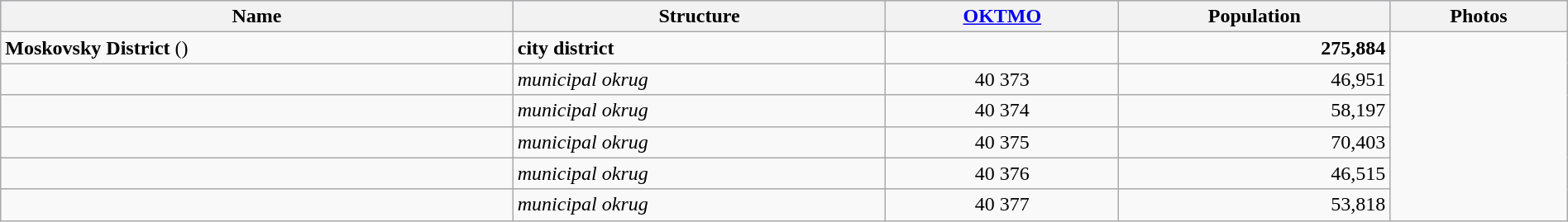<table width=100% class="wikitable">
<tr bgcolor="#CCCCFF" align="left">
<th>Name</th>
<th>Structure</th>
<th><a href='#'>OKTMO</a></th>
<th>Population</th>
<th>Photos</th>
</tr>
<tr valign="top">
<td><strong>Moskovsky District</strong> ()</td>
<td align="left"><strong>city district</strong></td>
<td></td>
<td align="right"><strong>275,884</strong></td>
<td rowspan="9"></td>
</tr>
<tr>
<td><br></td>
<td align="left"><em>municipal okrug</em></td>
<td align="center">40 373</td>
<td align="right">46,951</td>
</tr>
<tr>
<td><br></td>
<td align="left"><em>municipal okrug</em></td>
<td align="center">40 374</td>
<td align="right">58,197</td>
</tr>
<tr>
<td><br></td>
<td align="left"><em>municipal okrug</em></td>
<td align="center">40 375</td>
<td align="right">70,403</td>
</tr>
<tr>
<td><br></td>
<td align="left"><em>municipal okrug</em></td>
<td align="center">40 376</td>
<td align="right">46,515</td>
</tr>
<tr>
<td><br></td>
<td align="left"><em>municipal okrug</em></td>
<td align="center">40 377</td>
<td align="right">53,818</td>
</tr>
</table>
